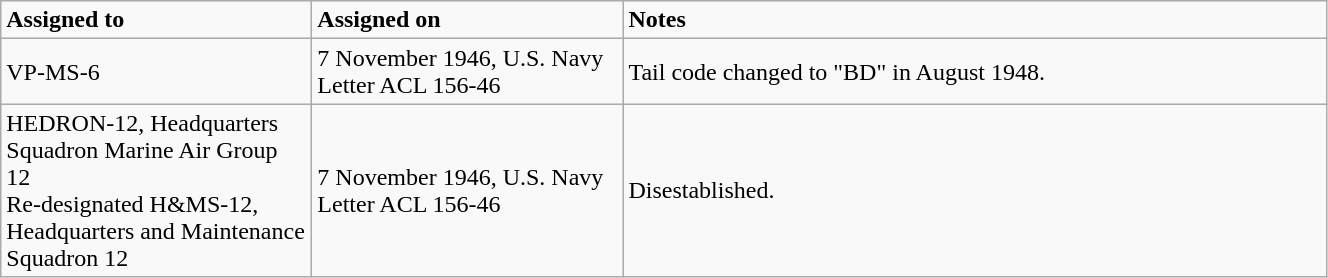<table class="wikitable" style="width: 70%;">
<tr>
<td style="width: 200px;"><strong>Assigned to</strong></td>
<td style="width: 200px;"><strong>Assigned on</strong></td>
<td><strong>Notes</strong></td>
</tr>
<tr>
<td>VP-MS-6</td>
<td>7 November 1946, U.S. Navy Letter ACL 156-46</td>
<td>Tail code changed to "BD" in August 1948.</td>
</tr>
<tr>
<td>HEDRON-12, Headquarters Squadron Marine Air Group 12<br>Re-designated H&MS-12, Headquarters and Maintenance Squadron 12</td>
<td>7 November 1946, U.S. Navy Letter ACL 156-46</td>
<td>Disestablished.</td>
</tr>
</table>
